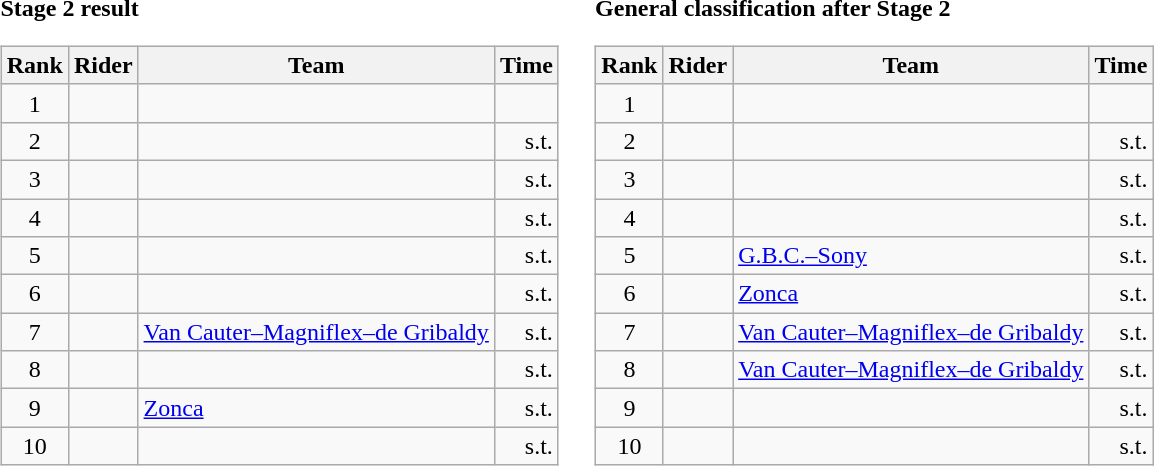<table>
<tr>
<td><strong>Stage 2 result</strong><br><table class="wikitable">
<tr>
<th scope="col">Rank</th>
<th scope="col">Rider</th>
<th scope="col">Team</th>
<th scope="col">Time</th>
</tr>
<tr>
<td style="text-align:center;">1</td>
<td></td>
<td></td>
<td style="text-align:right;"></td>
</tr>
<tr>
<td style="text-align:center;">2</td>
<td></td>
<td></td>
<td style="text-align:right;">s.t.</td>
</tr>
<tr>
<td style="text-align:center;">3</td>
<td></td>
<td></td>
<td style="text-align:right;">s.t.</td>
</tr>
<tr>
<td style="text-align:center;">4</td>
<td></td>
<td></td>
<td style="text-align:right;">s.t.</td>
</tr>
<tr>
<td style="text-align:center;">5</td>
<td></td>
<td></td>
<td style="text-align:right;">s.t.</td>
</tr>
<tr>
<td style="text-align:center;">6</td>
<td></td>
<td></td>
<td style="text-align:right;">s.t.</td>
</tr>
<tr>
<td style="text-align:center;">7</td>
<td></td>
<td><a href='#'>Van Cauter–Magniflex–de Gribaldy</a></td>
<td style="text-align:right;">s.t.</td>
</tr>
<tr>
<td style="text-align:center;">8</td>
<td></td>
<td></td>
<td style="text-align:right;">s.t.</td>
</tr>
<tr>
<td style="text-align:center;">9</td>
<td></td>
<td><a href='#'>Zonca</a></td>
<td style="text-align:right;">s.t.</td>
</tr>
<tr>
<td style="text-align:center;">10</td>
<td></td>
<td></td>
<td style="text-align:right;">s.t.</td>
</tr>
</table>
</td>
<td></td>
<td><strong>General classification after Stage 2</strong><br><table class="wikitable">
<tr>
<th scope="col">Rank</th>
<th scope="col">Rider</th>
<th scope="col">Team</th>
<th scope="col">Time</th>
</tr>
<tr>
<td style="text-align:center;">1</td>
<td></td>
<td></td>
<td style="text-align:right;"></td>
</tr>
<tr>
<td style="text-align:center;">2</td>
<td></td>
<td></td>
<td style="text-align:right;">s.t.</td>
</tr>
<tr>
<td style="text-align:center;">3</td>
<td></td>
<td></td>
<td style="text-align:right;">s.t.</td>
</tr>
<tr>
<td style="text-align:center;">4</td>
<td></td>
<td></td>
<td style="text-align:right;">s.t.</td>
</tr>
<tr>
<td style="text-align:center;">5</td>
<td></td>
<td><a href='#'>G.B.C.–Sony</a></td>
<td style="text-align:right;">s.t.</td>
</tr>
<tr>
<td style="text-align:center;">6</td>
<td></td>
<td><a href='#'>Zonca</a></td>
<td style="text-align:right;">s.t.</td>
</tr>
<tr>
<td style="text-align:center;">7</td>
<td></td>
<td><a href='#'>Van Cauter–Magniflex–de Gribaldy</a></td>
<td style="text-align:right;">s.t.</td>
</tr>
<tr>
<td style="text-align:center;">8</td>
<td></td>
<td><a href='#'>Van Cauter–Magniflex–de Gribaldy</a></td>
<td style="text-align:right;">s.t.</td>
</tr>
<tr>
<td style="text-align:center;">9</td>
<td></td>
<td></td>
<td style="text-align:right;">s.t.</td>
</tr>
<tr>
<td style="text-align:center;">10</td>
<td></td>
<td></td>
<td style="text-align:right;">s.t.</td>
</tr>
</table>
</td>
</tr>
</table>
